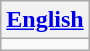<table class="wikitable">
<tr>
<th><a href='#'>English</a></th>
</tr>
<tr style="vertical-align:top;white-space:nowrap;">
<td></td>
</tr>
</table>
